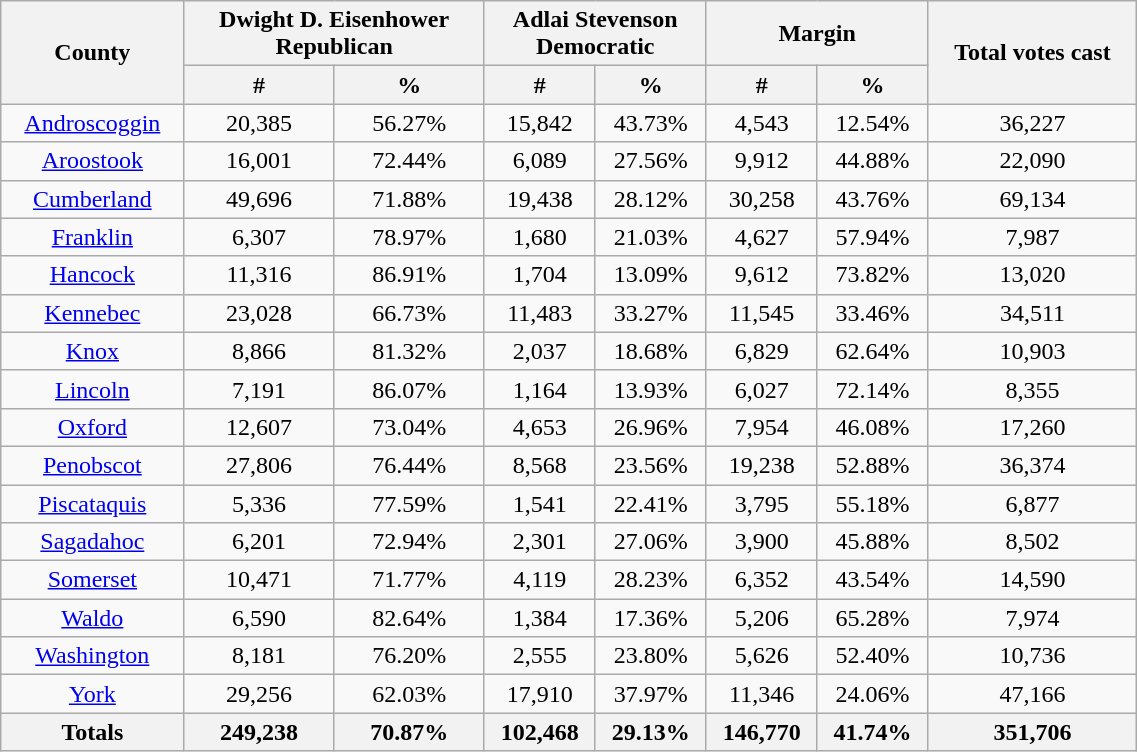<table width="60%" class="wikitable sortable">
<tr>
<th style="text-align:center;" rowspan="2">County</th>
<th style="text-align:center;" colspan="2">Dwight D. Eisenhower<br>Republican</th>
<th style="text-align:center;" colspan="2">Adlai Stevenson<br>Democratic</th>
<th style="text-align:center;" colspan="2">Margin</th>
<th style="text-align:center;" rowspan="2">Total votes cast</th>
</tr>
<tr>
<th style="text-align:center;" data-sort-type="number">#</th>
<th style="text-align:center;" data-sort-type="number">%</th>
<th style="text-align:center;" data-sort-type="number">#</th>
<th style="text-align:center;" data-sort-type="number">%</th>
<th style="text-align:center;" data-sort-type="number">#</th>
<th style="text-align:center;" data-sort-type="number">%</th>
</tr>
<tr style="text-align:center;">
<td><a href='#'>Androscoggin</a></td>
<td>20,385</td>
<td>56.27%</td>
<td>15,842</td>
<td>43.73%</td>
<td>4,543</td>
<td>12.54%</td>
<td>36,227</td>
</tr>
<tr style="text-align:center;">
<td><a href='#'>Aroostook</a></td>
<td>16,001</td>
<td>72.44%</td>
<td>6,089</td>
<td>27.56%</td>
<td>9,912</td>
<td>44.88%</td>
<td>22,090</td>
</tr>
<tr style="text-align:center;">
<td><a href='#'>Cumberland</a></td>
<td>49,696</td>
<td>71.88%</td>
<td>19,438</td>
<td>28.12%</td>
<td>30,258</td>
<td>43.76%</td>
<td>69,134</td>
</tr>
<tr style="text-align:center;">
<td><a href='#'>Franklin</a></td>
<td>6,307</td>
<td>78.97%</td>
<td>1,680</td>
<td>21.03%</td>
<td>4,627</td>
<td>57.94%</td>
<td>7,987</td>
</tr>
<tr style="text-align:center;">
<td><a href='#'>Hancock</a></td>
<td>11,316</td>
<td>86.91%</td>
<td>1,704</td>
<td>13.09%</td>
<td>9,612</td>
<td>73.82%</td>
<td>13,020</td>
</tr>
<tr style="text-align:center;">
<td><a href='#'>Kennebec</a></td>
<td>23,028</td>
<td>66.73%</td>
<td>11,483</td>
<td>33.27%</td>
<td>11,545</td>
<td>33.46%</td>
<td>34,511</td>
</tr>
<tr style="text-align:center;">
<td><a href='#'>Knox</a></td>
<td>8,866</td>
<td>81.32%</td>
<td>2,037</td>
<td>18.68%</td>
<td>6,829</td>
<td>62.64%</td>
<td>10,903</td>
</tr>
<tr style="text-align:center;">
<td><a href='#'>Lincoln</a></td>
<td>7,191</td>
<td>86.07%</td>
<td>1,164</td>
<td>13.93%</td>
<td>6,027</td>
<td>72.14%</td>
<td>8,355</td>
</tr>
<tr style="text-align:center;">
<td><a href='#'>Oxford</a></td>
<td>12,607</td>
<td>73.04%</td>
<td>4,653</td>
<td>26.96%</td>
<td>7,954</td>
<td>46.08%</td>
<td>17,260</td>
</tr>
<tr style="text-align:center;">
<td><a href='#'>Penobscot</a></td>
<td>27,806</td>
<td>76.44%</td>
<td>8,568</td>
<td>23.56%</td>
<td>19,238</td>
<td>52.88%</td>
<td>36,374</td>
</tr>
<tr style="text-align:center;">
<td><a href='#'>Piscataquis</a></td>
<td>5,336</td>
<td>77.59%</td>
<td>1,541</td>
<td>22.41%</td>
<td>3,795</td>
<td>55.18%</td>
<td>6,877</td>
</tr>
<tr style="text-align:center;">
<td><a href='#'>Sagadahoc</a></td>
<td>6,201</td>
<td>72.94%</td>
<td>2,301</td>
<td>27.06%</td>
<td>3,900</td>
<td>45.88%</td>
<td>8,502</td>
</tr>
<tr style="text-align:center;">
<td><a href='#'>Somerset</a></td>
<td>10,471</td>
<td>71.77%</td>
<td>4,119</td>
<td>28.23%</td>
<td>6,352</td>
<td>43.54%</td>
<td>14,590</td>
</tr>
<tr style="text-align:center;">
<td><a href='#'>Waldo</a></td>
<td>6,590</td>
<td>82.64%</td>
<td>1,384</td>
<td>17.36%</td>
<td>5,206</td>
<td>65.28%</td>
<td>7,974</td>
</tr>
<tr style="text-align:center;">
<td><a href='#'>Washington</a></td>
<td>8,181</td>
<td>76.20%</td>
<td>2,555</td>
<td>23.80%</td>
<td>5,626</td>
<td>52.40%</td>
<td>10,736</td>
</tr>
<tr style="text-align:center;">
<td><a href='#'>York</a></td>
<td>29,256</td>
<td>62.03%</td>
<td>17,910</td>
<td>37.97%</td>
<td>11,346</td>
<td>24.06%</td>
<td>47,166</td>
</tr>
<tr style="text-align:center;">
<th>Totals</th>
<th>249,238</th>
<th>70.87%</th>
<th>102,468</th>
<th>29.13%</th>
<th>146,770</th>
<th>41.74%</th>
<th>351,706</th>
</tr>
</table>
